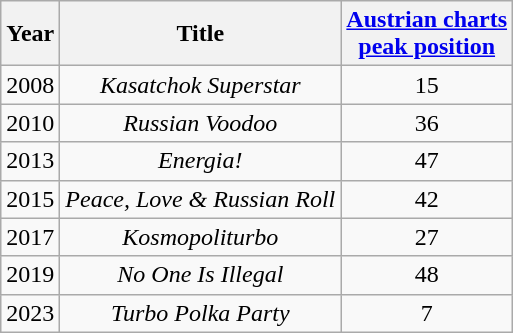<table class="wikitable" style="text-align:center;">
<tr>
<th>Year</th>
<th>Title</th>
<th><a href='#'>Austrian charts<br>peak position</a></th>
</tr>
<tr>
<td>2008</td>
<td><em>Kasatchok Superstar</em></td>
<td>15</td>
</tr>
<tr>
<td>2010</td>
<td><em>Russian Voodoo</em></td>
<td>36</td>
</tr>
<tr>
<td>2013</td>
<td><em>Energia!</em></td>
<td>47</td>
</tr>
<tr>
<td>2015</td>
<td><em>Peace, Love & Russian Roll</em></td>
<td>42</td>
</tr>
<tr>
<td>2017</td>
<td><em>Kosmopoliturbo</em></td>
<td>27</td>
</tr>
<tr>
<td>2019</td>
<td><em>No One Is Illegal</em></td>
<td>48</td>
</tr>
<tr>
<td>2023</td>
<td><em>Turbo Polka Party</em></td>
<td>7</td>
</tr>
</table>
